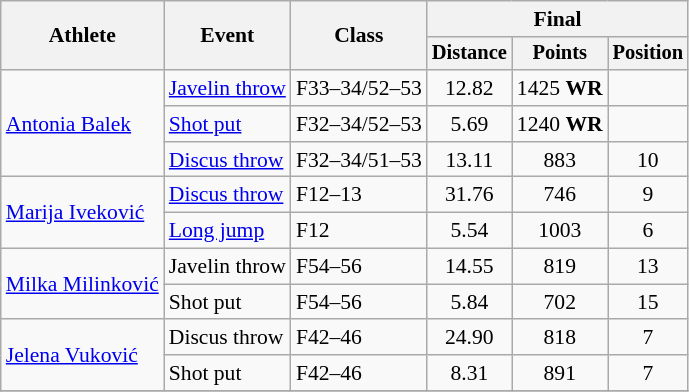<table class=wikitable style="font-size:90%">
<tr>
<th rowspan="2">Athlete</th>
<th rowspan="2">Event</th>
<th rowspan="2">Class</th>
<th colspan="3">Final</th>
</tr>
<tr style="font-size:95%">
<th>Distance</th>
<th>Points</th>
<th>Position</th>
</tr>
<tr>
<td rowspan="3"><a href='#'>Antonia Balek</a></td>
<td><a href='#'>Javelin throw</a></td>
<td>F33–34/52–53</td>
<td align=center>12.82</td>
<td align=center>1425 <strong>WR</strong></td>
<td align=center></td>
</tr>
<tr>
<td><a href='#'>Shot put</a></td>
<td>F32–34/52–53</td>
<td align=center>5.69</td>
<td align=center>1240 <strong>WR</strong></td>
<td align=center></td>
</tr>
<tr>
<td><a href='#'>Discus throw</a></td>
<td>F32–34/51–53</td>
<td align=center>13.11</td>
<td align=center>883</td>
<td align=center>10</td>
</tr>
<tr>
<td rowspan="2"><a href='#'>Marija Iveković</a></td>
<td><a href='#'>Discus throw</a></td>
<td>F12–13</td>
<td align=center>31.76</td>
<td align=center>746</td>
<td align=center>9</td>
</tr>
<tr>
<td><a href='#'>Long jump</a></td>
<td>F12</td>
<td align=center>5.54</td>
<td align=center>1003</td>
<td align=center>6</td>
</tr>
<tr>
<td rowspan="2"><a href='#'>Milka Milinković</a></td>
<td>Javelin throw</td>
<td>F54–56</td>
<td align=center>14.55</td>
<td align=center>819</td>
<td align=center>13</td>
</tr>
<tr>
<td>Shot put</td>
<td>F54–56</td>
<td align=center>5.84</td>
<td align=center>702</td>
<td align=center>15</td>
</tr>
<tr>
<td rowspan="2"><a href='#'>Jelena Vuković</a></td>
<td>Discus throw</td>
<td>F42–46</td>
<td align=center>24.90</td>
<td align=center>818</td>
<td align=center>7</td>
</tr>
<tr>
<td>Shot put</td>
<td>F42–46</td>
<td align=center>8.31</td>
<td align=center>891</td>
<td align=center>7</td>
</tr>
<tr>
</tr>
</table>
